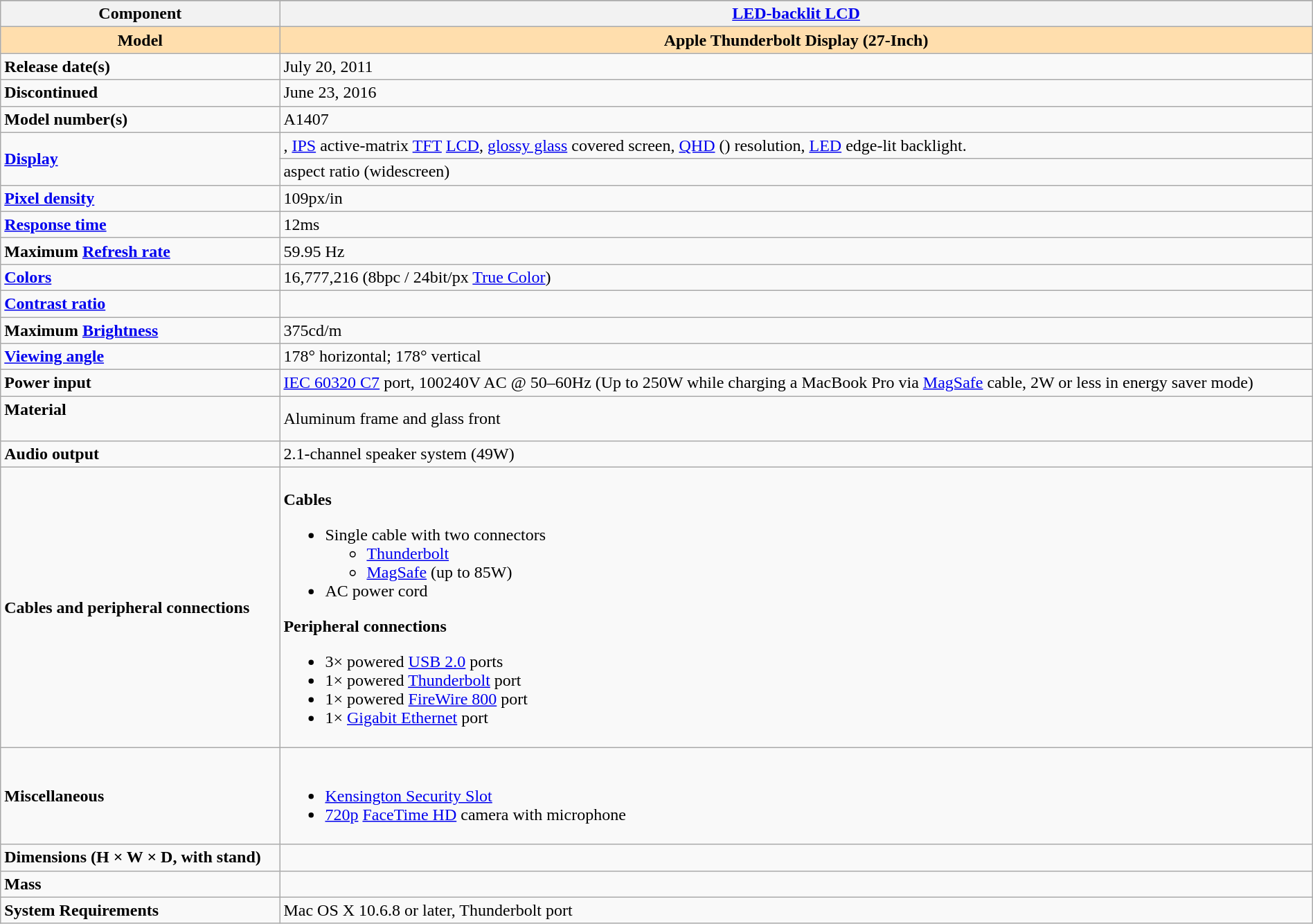<table class="wikitable collapsible" style="width: 100%;">
<tr>
</tr>
<tr>
<th>Component</th>
<th><a href='#'>LED-backlit LCD</a></th>
</tr>
<tr>
<th style="background: #ffdead;">Model</th>
<th style="background: #ffdead;">Apple Thunderbolt Display (27-Inch)</th>
</tr>
<tr>
<td><strong>Release date(s)</strong></td>
<td>July 20, 2011</td>
</tr>
<tr>
<td><strong>Discontinued</strong></td>
<td>June 23, 2016</td>
</tr>
<tr>
<td><strong>Model number(s)</strong></td>
<td>A1407</td>
</tr>
<tr>
<td rowspan=2><strong><a href='#'>Display</a></strong></td>
<td>, <a href='#'>IPS</a> active-matrix <a href='#'>TFT</a> <a href='#'>LCD</a>, <a href='#'>glossy glass</a> covered screen, <a href='#'>QHD</a> () resolution, <a href='#'>LED</a> edge-lit backlight.</td>
</tr>
<tr>
<td> aspect ratio (widescreen)</td>
</tr>
<tr>
<td><strong><a href='#'>Pixel density</a></strong></td>
<td>109px/in</td>
</tr>
<tr>
<td><strong><a href='#'>Response time</a></strong></td>
<td>12ms</td>
</tr>
<tr>
<td><strong>Maximum <a href='#'>Refresh rate</a></strong></td>
<td>59.95 Hz</td>
</tr>
<tr>
<td><strong><a href='#'>Colors</a></strong></td>
<td>16,777,216 (8bpc / 24bit/px <a href='#'>True Color</a>)</td>
</tr>
<tr>
<td><strong><a href='#'>Contrast ratio</a></strong></td>
<td></td>
</tr>
<tr>
<td><strong>Maximum <a href='#'>Brightness</a></strong></td>
<td>375cd/m</td>
</tr>
<tr>
<td><strong><a href='#'>Viewing angle</a></strong></td>
<td>178° horizontal; 178° vertical</td>
</tr>
<tr>
<td><strong>Power input</strong></td>
<td><a href='#'>IEC 60320 C7</a> port, 100240V AC @ 50–60Hz (Up to 250W while charging a MacBook Pro via <a href='#'>MagSafe</a> cable, 2W or less in energy saver mode)</td>
</tr>
<tr>
<td><strong>Material</strong><br><br></td>
<td>Aluminum frame and glass front</td>
</tr>
<tr>
<td><strong>Audio output</strong></td>
<td>2.1-channel speaker system (49W)</td>
</tr>
<tr>
<td><strong>Cables and peripheral connections</strong></td>
<td><br><strong>Cables</strong><ul><li>Single cable with two connectors<ul><li><a href='#'>Thunderbolt</a></li><li><a href='#'>MagSafe</a> (up to 85W)</li></ul></li><li>AC power cord</li></ul><strong>Peripheral connections</strong><ul><li>3× powered <a href='#'>USB 2.0</a> ports</li><li>1× powered <a href='#'>Thunderbolt</a> port</li><li>1× powered <a href='#'>FireWire 800</a> port</li><li>1× <a href='#'>Gigabit Ethernet</a> port</li></ul></td>
</tr>
<tr>
<td><strong>Miscellaneous</strong></td>
<td><br><ul><li><a href='#'>Kensington Security Slot</a></li><li><a href='#'>720p</a> <a href='#'>FaceTime HD</a> camera with microphone</li></ul></td>
</tr>
<tr>
<td><strong>Dimensions (H × W × D, with stand)</strong></td>
<td></td>
</tr>
<tr>
<td><strong>Mass</strong></td>
<td></td>
</tr>
<tr>
<td><strong>System Requirements</strong></td>
<td>Mac OS X 10.6.8 or later, Thunderbolt port</td>
</tr>
</table>
